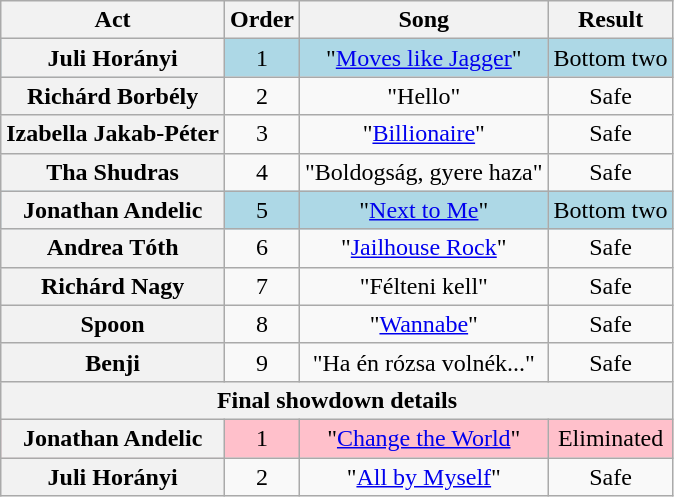<table class="wikitable" style="text-align:center;">
<tr>
<th scope="col">Act</th>
<th scope="col">Order</th>
<th scope="col">Song</th>
<th scope="col">Result</th>
</tr>
<tr bgcolor="lightblue">
<th scope="row">Juli Horányi</th>
<td>1</td>
<td>"<a href='#'>Moves like Jagger</a>"</td>
<td>Bottom two</td>
</tr>
<tr>
<th scope="row">Richárd Borbély</th>
<td>2</td>
<td>"Hello"</td>
<td>Safe</td>
</tr>
<tr>
<th scope="row">Izabella Jakab-Péter</th>
<td>3</td>
<td>"<a href='#'>Billionaire</a>"</td>
<td>Safe</td>
</tr>
<tr>
<th scope="row">Tha Shudras</th>
<td>4</td>
<td>"Boldogság, gyere haza"</td>
<td>Safe</td>
</tr>
<tr bgcolor="lightblue">
<th scope="row">Jonathan Andelic</th>
<td>5</td>
<td>"<a href='#'>Next to Me</a>"</td>
<td>Bottom two</td>
</tr>
<tr>
<th scope="row">Andrea Tóth</th>
<td>6</td>
<td>"<a href='#'>Jailhouse Rock</a>"</td>
<td>Safe</td>
</tr>
<tr>
<th scope="row">Richárd Nagy</th>
<td>7</td>
<td>"Félteni kell"</td>
<td>Safe</td>
</tr>
<tr>
<th scope="row">Spoon</th>
<td>8</td>
<td>"<a href='#'>Wannabe</a>"</td>
<td>Safe</td>
</tr>
<tr>
<th scope="row">Benji</th>
<td>9</td>
<td>"Ha én rózsa volnék..."</td>
<td>Safe</td>
</tr>
<tr>
<th scope="col" colspan="6">Final showdown details</th>
</tr>
<tr bgcolor="pink">
<th scope="row">Jonathan Andelic</th>
<td>1</td>
<td>"<a href='#'>Change the World</a>"</td>
<td>Eliminated</td>
</tr>
<tr>
<th scope="row">Juli Horányi</th>
<td>2</td>
<td>"<a href='#'>All by Myself</a>"</td>
<td>Safe</td>
</tr>
</table>
